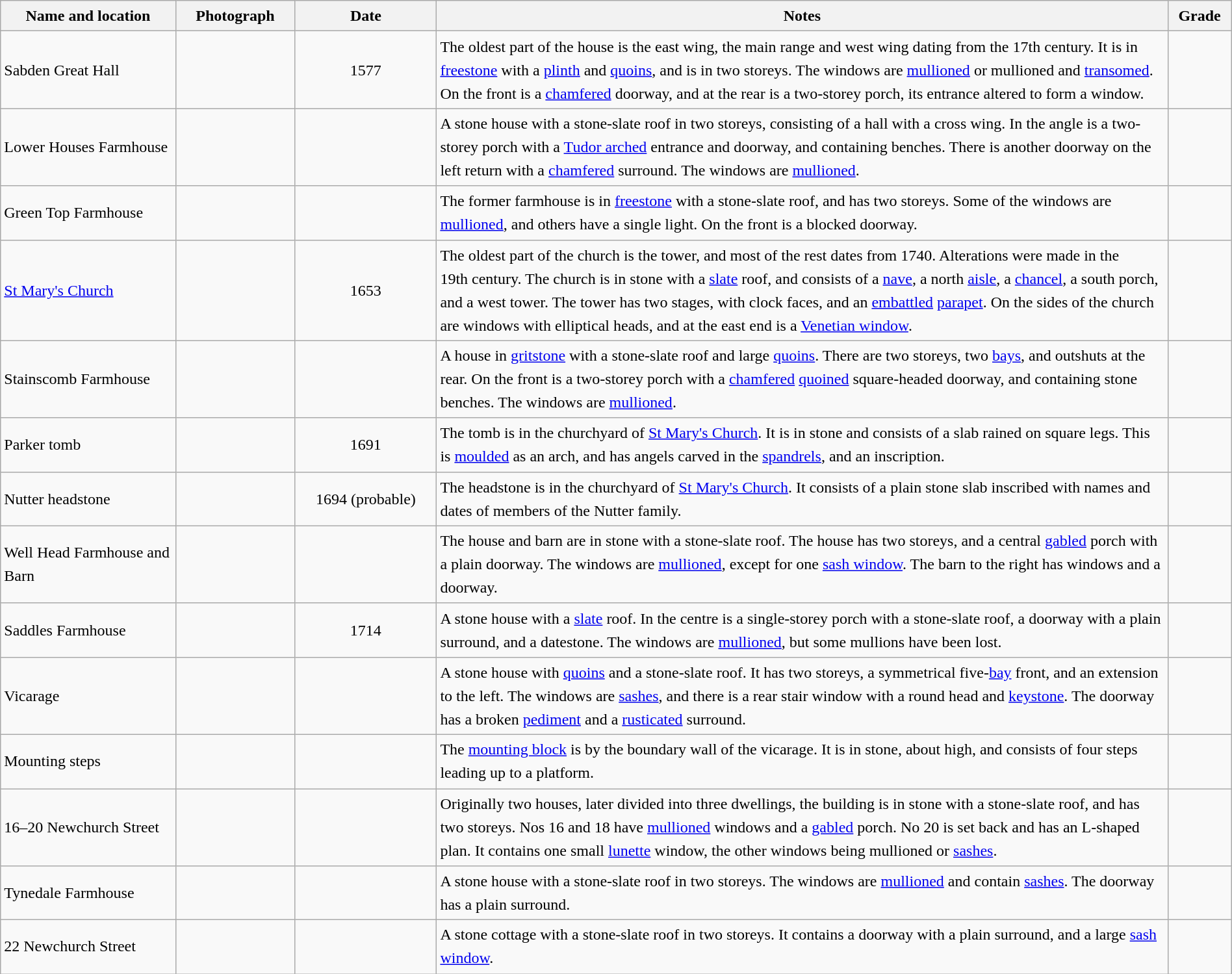<table class="wikitable sortable plainrowheaders" style="width:100%;border:0px;text-align:left;line-height:150%;">
<tr>
<th scope="col"  style="width:150px">Name and location</th>
<th scope="col"  style="width:100px" class="unsortable">Photograph</th>
<th scope="col"  style="width:120px">Date</th>
<th scope="col"  style="width:650px" class="unsortable">Notes</th>
<th scope="col"  style="width:50px">Grade</th>
</tr>
<tr>
<td>Sabden Great Hall<br><small></small></td>
<td></td>
<td align="center">1577</td>
<td>The oldest part of the house is the east wing, the main range and west wing dating from the 17th century.  It is in <a href='#'>freestone</a> with a <a href='#'>plinth</a> and <a href='#'>quoins</a>, and is in two storeys.  The windows are <a href='#'>mullioned</a> or mullioned and <a href='#'>transomed</a>.  On the front is a <a href='#'>chamfered</a> doorway, and at the rear is a two-storey porch, its entrance altered to form a window.</td>
<td align="center" ></td>
</tr>
<tr>
<td>Lower Houses Farmhouse<br><small></small></td>
<td></td>
<td align="center"></td>
<td>A stone house with a stone-slate roof in two storeys, consisting of a hall with a cross wing.  In the angle is a two-storey porch with a <a href='#'>Tudor arched</a> entrance and doorway, and containing benches.  There is another doorway on the left return with a <a href='#'>chamfered</a> surround.  The windows are <a href='#'>mullioned</a>.</td>
<td align="center" ></td>
</tr>
<tr>
<td>Green Top Farmhouse<br><small></small></td>
<td></td>
<td align="center"></td>
<td>The former farmhouse is in <a href='#'>freestone</a> with a stone-slate roof, and has two storeys.  Some of the windows are <a href='#'>mullioned</a>, and others have a single light.  On the front is a blocked doorway.</td>
<td align="center" ></td>
</tr>
<tr>
<td><a href='#'>St Mary's Church</a><br><small></small></td>
<td></td>
<td align="center">1653</td>
<td>The oldest part of the church is the tower, and most of the rest dates from 1740.  Alterations were made in the 19th century.  The church is in stone with a <a href='#'>slate</a> roof, and consists of a <a href='#'>nave</a>, a north <a href='#'>aisle</a>, a <a href='#'>chancel</a>, a south porch, and a west tower.  The tower has two stages, with clock faces, and an <a href='#'>embattled</a> <a href='#'>parapet</a>.  On the sides of the church are windows with elliptical heads, and at the east end is a <a href='#'>Venetian window</a>.</td>
<td align="center" ></td>
</tr>
<tr>
<td>Stainscomb Farmhouse<br><small></small></td>
<td></td>
<td align="center"></td>
<td>A house in <a href='#'>gritstone</a> with a stone-slate roof and large <a href='#'>quoins</a>.  There are two storeys, two <a href='#'>bays</a>, and outshuts at the rear.  On the front is a two-storey porch with a <a href='#'>chamfered</a> <a href='#'>quoined</a> square-headed doorway, and containing stone benches.  The windows are <a href='#'>mullioned</a>.</td>
<td align="center" ></td>
</tr>
<tr>
<td>Parker tomb<br><small></small></td>
<td></td>
<td align="center">1691</td>
<td>The tomb is in the churchyard of <a href='#'>St Mary's Church</a>.  It is in stone and consists of a slab rained on square legs.  This is <a href='#'>moulded</a> as an arch, and has angels carved in the <a href='#'>spandrels</a>, and an inscription.</td>
<td align="center" ></td>
</tr>
<tr>
<td>Nutter headstone<br><small></small></td>
<td></td>
<td align="center">1694 (probable)</td>
<td>The headstone is in the churchyard of <a href='#'>St Mary's Church</a>.  It consists of a plain stone slab inscribed with names and dates of members of the Nutter family.</td>
<td align="center" ></td>
</tr>
<tr>
<td>Well Head Farmhouse and Barn<br><small></small></td>
<td></td>
<td align="center"></td>
<td>The house and barn are in stone with a stone-slate roof.  The house has two storeys, and a central <a href='#'>gabled</a> porch with a plain doorway.  The windows are <a href='#'>mullioned</a>, except for one <a href='#'>sash window</a>.  The barn to the right has windows and a doorway.</td>
<td align="center" ></td>
</tr>
<tr>
<td>Saddles Farmhouse<br><small></small></td>
<td></td>
<td align="center">1714</td>
<td>A stone house with a <a href='#'>slate</a> roof.  In the centre is a single-storey porch with a stone-slate roof, a doorway with a plain surround, and a datestone.  The windows are <a href='#'>mullioned</a>, but some mullions have been lost.</td>
<td align="center" ></td>
</tr>
<tr>
<td>Vicarage<br><small></small></td>
<td></td>
<td align="center"></td>
<td>A stone house with <a href='#'>quoins</a> and a stone-slate roof.  It has two storeys, a symmetrical five-<a href='#'>bay</a> front, and an extension to the left.  The windows are <a href='#'>sashes</a>, and there is a rear stair window with a round head and <a href='#'>keystone</a>.  The doorway has a broken <a href='#'>pediment</a> and a <a href='#'>rusticated</a> surround.</td>
<td align="center" ></td>
</tr>
<tr>
<td>Mounting steps<br><small></small></td>
<td></td>
<td align="center"></td>
<td>The <a href='#'>mounting block</a> is by the boundary wall of the vicarage.  It is in stone, about  high, and consists of four steps leading up to a platform.</td>
<td align="center" ></td>
</tr>
<tr>
<td>16–20 Newchurch Street<br><small></small></td>
<td></td>
<td align="center"></td>
<td>Originally two houses, later divided into three dwellings, the building is in stone with a stone-slate roof, and has two storeys.  Nos 16 and 18 have <a href='#'>mullioned</a> windows and a <a href='#'>gabled</a> porch.  No 20 is set back and has an L-shaped plan.  It contains one small <a href='#'>lunette</a> window, the other windows being mullioned or <a href='#'>sashes</a>.</td>
<td align="center" ></td>
</tr>
<tr>
<td>Tynedale Farmhouse<br><small></small></td>
<td></td>
<td align="center"></td>
<td>A stone house with a stone-slate roof in two storeys.  The windows are <a href='#'>mullioned</a> and contain <a href='#'>sashes</a>.  The doorway has a plain surround.</td>
<td align="center" ></td>
</tr>
<tr>
<td>22 Newchurch Street<br><small></small></td>
<td></td>
<td align="center"></td>
<td>A stone cottage with a stone-slate roof in two storeys.  It contains a doorway with a plain surround, and a large <a href='#'>sash window</a>.</td>
<td align="center" ></td>
</tr>
<tr>
</tr>
</table>
